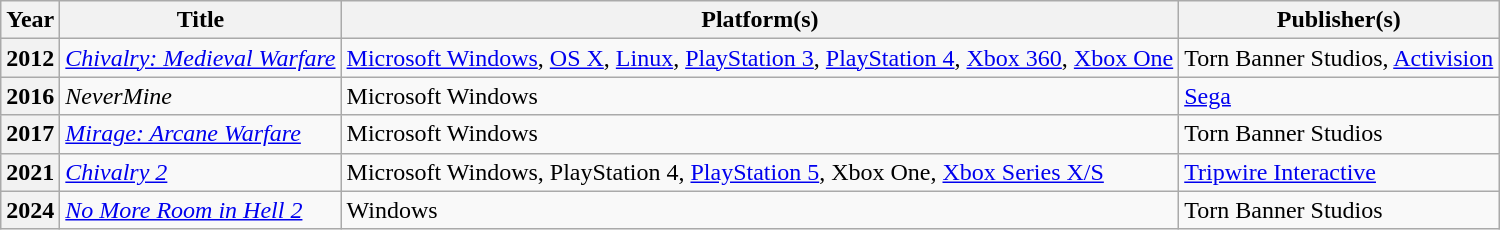<table class="wikitable sortable plainrowheaders">
<tr>
<th scope="col">Year</th>
<th scope="col">Title</th>
<th scope="col">Platform(s)</th>
<th scope="col">Publisher(s)</th>
</tr>
<tr>
<th scope="row">2012</th>
<td><em><a href='#'>Chivalry: Medieval Warfare</a></em></td>
<td><a href='#'>Microsoft Windows</a>, <a href='#'>OS X</a>, <a href='#'>Linux</a>, <a href='#'>PlayStation 3</a>, <a href='#'>PlayStation 4</a>, <a href='#'>Xbox 360</a>, <a href='#'>Xbox One</a></td>
<td>Torn Banner Studios, <a href='#'>Activision</a></td>
</tr>
<tr>
<th scope="row">2016</th>
<td><em>NeverMine</em></td>
<td>Microsoft Windows</td>
<td><a href='#'>Sega</a></td>
</tr>
<tr>
<th scope="row">2017</th>
<td><em><a href='#'>Mirage: Arcane Warfare</a></em></td>
<td>Microsoft Windows</td>
<td>Torn Banner Studios</td>
</tr>
<tr>
<th scope="row">2021</th>
<td><em><a href='#'>Chivalry 2</a></em></td>
<td>Microsoft Windows, PlayStation 4, <a href='#'>PlayStation 5</a>, Xbox One, <a href='#'>Xbox Series X/S</a></td>
<td><a href='#'>Tripwire Interactive</a></td>
</tr>
<tr>
<th scope="row">2024</th>
<td><em><a href='#'>No More Room in Hell 2</a></em></td>
<td>Windows</td>
<td>Torn Banner Studios</td>
</tr>
</table>
